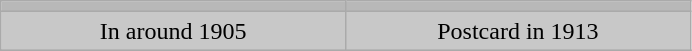<table class="wikitable" style="text-align:center">
<tr>
<td width="25%" style="background:#B8B8B8"></td>
<td width="25%" style="background:#B8B8B8"></td>
</tr>
<tr>
<td style="background:#C8C8C8">In around 1905</td>
<td style="background:#C8C8C8">Postcard in 1913</td>
</tr>
<tr>
</tr>
</table>
